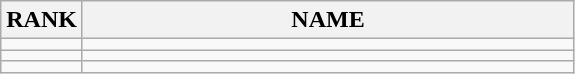<table class="wikitable">
<tr>
<th>RANK</th>
<th align="center" style="width: 20em">NAME</th>
</tr>
<tr>
<td align="center"></td>
<td></td>
</tr>
<tr>
<td align="center"></td>
<td></td>
</tr>
<tr>
<td align="center"></td>
<td></td>
</tr>
</table>
